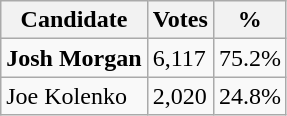<table class="wikitable">
<tr>
<th>Candidate</th>
<th>Votes</th>
<th>%</th>
</tr>
<tr>
<td><strong>Josh Morgan</strong></td>
<td>6,117</td>
<td>75.2%</td>
</tr>
<tr>
<td>Joe Kolenko</td>
<td>2,020</td>
<td>24.8%</td>
</tr>
</table>
